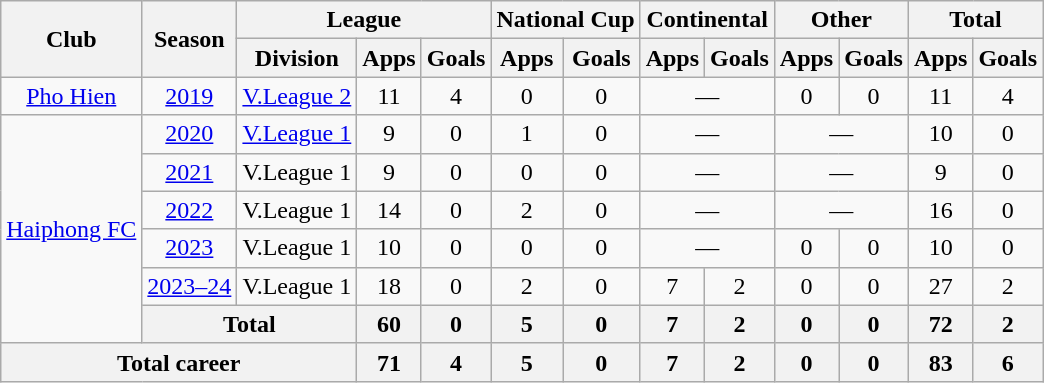<table class="wikitable" style="text-align: center;">
<tr>
<th rowspan="2">Club</th>
<th rowspan="2">Season</th>
<th colspan="3">League</th>
<th colspan="2">National Cup</th>
<th colspan="2">Continental</th>
<th colspan="2">Other</th>
<th colspan="2">Total</th>
</tr>
<tr>
<th>Division</th>
<th>Apps</th>
<th>Goals</th>
<th>Apps</th>
<th>Goals</th>
<th>Apps</th>
<th>Goals</th>
<th>Apps</th>
<th>Goals</th>
<th>Apps</th>
<th>Goals</th>
</tr>
<tr>
<td><a href='#'>Pho Hien</a></td>
<td><a href='#'>2019</a></td>
<td><a href='#'>V.League 2</a></td>
<td>11</td>
<td>4</td>
<td>0</td>
<td>0</td>
<td colspan=2>—</td>
<td>0</td>
<td>0</td>
<td>11</td>
<td>4</td>
</tr>
<tr>
<td rowspan=6><a href='#'>Haiphong FC</a></td>
<td><a href='#'>2020</a></td>
<td><a href='#'>V.League 1</a></td>
<td>9</td>
<td>0</td>
<td>1</td>
<td>0</td>
<td colspan=2>—</td>
<td colspan=2>—</td>
<td>10</td>
<td>0</td>
</tr>
<tr>
<td><a href='#'>2021</a></td>
<td>V.League 1</td>
<td>9</td>
<td>0</td>
<td>0</td>
<td>0</td>
<td colspan=2>—</td>
<td colspan=2>—</td>
<td>9</td>
<td>0</td>
</tr>
<tr>
<td><a href='#'>2022</a></td>
<td>V.League 1</td>
<td>14</td>
<td>0</td>
<td>2</td>
<td>0</td>
<td colspan=2>—</td>
<td colspan=2>—</td>
<td>16</td>
<td>0</td>
</tr>
<tr>
<td><a href='#'>2023</a></td>
<td>V.League 1</td>
<td>10</td>
<td>0</td>
<td>0</td>
<td>0</td>
<td colspan=2>—</td>
<td>0</td>
<td>0</td>
<td>10</td>
<td>0</td>
</tr>
<tr>
<td><a href='#'>2023–24</a></td>
<td>V.League 1</td>
<td>18</td>
<td>0</td>
<td>2</td>
<td>0</td>
<td>7</td>
<td>2</td>
<td>0</td>
<td>0</td>
<td>27</td>
<td>2</td>
</tr>
<tr>
<th colspan=2>Total</th>
<th>60</th>
<th>0</th>
<th>5</th>
<th>0</th>
<th>7</th>
<th>2</th>
<th>0</th>
<th>0</th>
<th>72</th>
<th>2</th>
</tr>
<tr>
<th colspan=3>Total career</th>
<th>71</th>
<th>4</th>
<th>5</th>
<th>0</th>
<th>7</th>
<th>2</th>
<th>0</th>
<th>0</th>
<th>83</th>
<th>6</th>
</tr>
</table>
